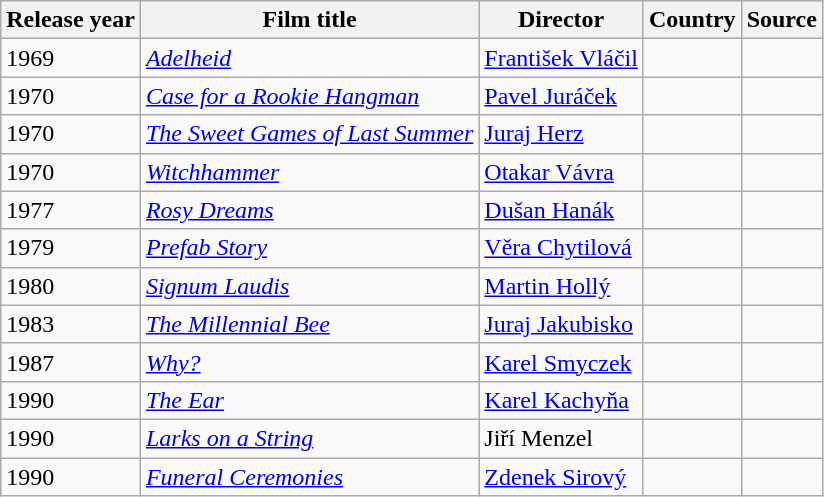<table class="wikitable sortable">
<tr>
<th>Release year</th>
<th>Film title</th>
<th>Director</th>
<th>Country</th>
<th>Source</th>
</tr>
<tr>
<td>1969</td>
<td><em><a href='#'>Adelheid</a></em></td>
<td><a href='#'>František Vláčil</a></td>
<td></td>
<td></td>
</tr>
<tr>
<td>1970</td>
<td><em><a href='#'>Case for a Rookie Hangman</a></em></td>
<td><a href='#'>Pavel Juráček</a></td>
<td></td>
<td></td>
</tr>
<tr>
<td>1970</td>
<td><em><a href='#'>The Sweet Games of Last Summer</a></em></td>
<td><a href='#'>Juraj Herz</a></td>
<td></td>
<td></td>
</tr>
<tr>
<td>1970</td>
<td><em><a href='#'>Witchhammer</a></em></td>
<td><a href='#'>Otakar Vávra</a></td>
<td></td>
<td></td>
</tr>
<tr>
<td>1977</td>
<td><em><a href='#'>Rosy Dreams</a></em></td>
<td><a href='#'>Dušan Hanák</a></td>
<td></td>
<td></td>
</tr>
<tr>
<td>1979</td>
<td><em><a href='#'>Prefab Story</a></em></td>
<td><a href='#'>Věra Chytilová</a></td>
<td></td>
<td></td>
</tr>
<tr>
<td>1980</td>
<td><em><a href='#'>Signum Laudis</a></em></td>
<td><a href='#'>Martin Hollý</a></td>
<td><br></td>
<td></td>
</tr>
<tr>
<td>1983</td>
<td><em><a href='#'>The Millennial Bee</a></em></td>
<td><a href='#'>Juraj Jakubisko</a></td>
<td></td>
<td></td>
</tr>
<tr>
<td>1987</td>
<td><em><a href='#'>Why?</a></em></td>
<td><a href='#'>Karel Smyczek</a></td>
<td></td>
<td></td>
</tr>
<tr>
<td>1990</td>
<td><em><a href='#'>The Ear</a></em></td>
<td><a href='#'>Karel Kachyňa</a></td>
<td></td>
<td></td>
</tr>
<tr>
<td>1990</td>
<td><em><a href='#'>Larks on a String</a></em></td>
<td>Jiří Menzel</td>
<td></td>
<td></td>
</tr>
<tr>
<td>1990</td>
<td><em><a href='#'>Funeral Ceremonies</a></em></td>
<td><a href='#'>Zdenek Sirový</a></td>
<td></td>
<td></td>
</tr>
</table>
